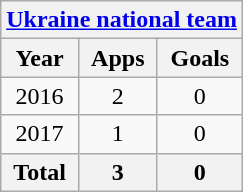<table class="wikitable" style="text-align:center">
<tr>
<th colspan=3><a href='#'>Ukraine national team</a></th>
</tr>
<tr>
<th>Year</th>
<th>Apps</th>
<th>Goals</th>
</tr>
<tr>
<td>2016</td>
<td>2</td>
<td>0</td>
</tr>
<tr>
<td>2017</td>
<td>1</td>
<td>0</td>
</tr>
<tr>
<th>Total</th>
<th>3</th>
<th>0</th>
</tr>
</table>
